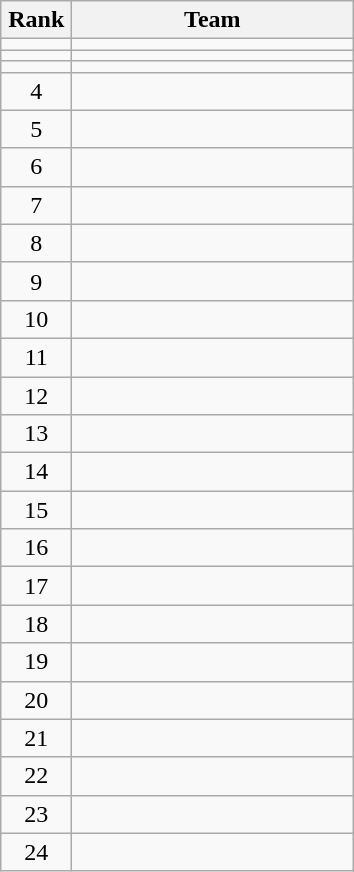<table class="wikitable" style="text-align: center;">
<tr>
<th style="width: 40px;">Rank</th>
<th style="width: 180px;">Team</th>
</tr>
<tr>
<td></td>
<td style="text-align: left;"></td>
</tr>
<tr>
<td></td>
<td style="text-align: left;"></td>
</tr>
<tr>
<td></td>
<td style="text-align: left;"></td>
</tr>
<tr>
<td>4</td>
<td style="text-align: left;"></td>
</tr>
<tr>
<td>5</td>
<td style="text-align: left;"></td>
</tr>
<tr>
<td>6</td>
<td style="text-align: left;"></td>
</tr>
<tr>
<td>7</td>
<td style="text-align: left;"></td>
</tr>
<tr>
<td>8</td>
<td style="text-align: left;"></td>
</tr>
<tr>
<td>9</td>
<td style="text-align: left;"></td>
</tr>
<tr>
<td>10</td>
<td style="text-align: left;"></td>
</tr>
<tr>
<td>11</td>
<td style="text-align: left;"></td>
</tr>
<tr>
<td>12</td>
<td style="text-align: left;"></td>
</tr>
<tr>
<td>13</td>
<td style="text-align: left;"></td>
</tr>
<tr>
<td>14</td>
<td style="text-align: left;"></td>
</tr>
<tr>
<td>15</td>
<td style="text-align: left;"></td>
</tr>
<tr>
<td>16</td>
<td style="text-align: left;"></td>
</tr>
<tr>
<td>17</td>
<td style="text-align: left;"></td>
</tr>
<tr>
<td>18</td>
<td style="text-align: left;"></td>
</tr>
<tr>
<td>19</td>
<td style="text-align: left;"></td>
</tr>
<tr>
<td>20</td>
<td style="text-align: left;"></td>
</tr>
<tr>
<td>21</td>
<td style="text-align: left;"></td>
</tr>
<tr>
<td>22</td>
<td style="text-align: left;"></td>
</tr>
<tr>
<td>23</td>
<td style="text-align: left;"></td>
</tr>
<tr>
<td>24</td>
<td style="text-align: left;"></td>
</tr>
</table>
